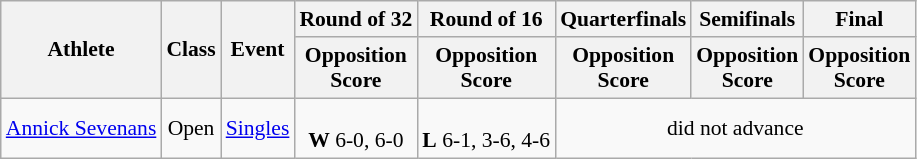<table class=wikitable style="font-size:90%">
<tr>
<th rowspan="2">Athlete</th>
<th rowspan="2">Class</th>
<th rowspan="2">Event</th>
<th>Round of 32</th>
<th>Round of 16</th>
<th>Quarterfinals</th>
<th>Semifinals</th>
<th>Final</th>
</tr>
<tr>
<th>Opposition<br>Score</th>
<th>Opposition<br>Score</th>
<th>Opposition<br>Score</th>
<th>Opposition<br>Score</th>
<th>Opposition<br>Score</th>
</tr>
<tr>
<td><a href='#'>Annick Sevenans</a></td>
<td align="center">Open</td>
<td><a href='#'>Singles</a></td>
<td align="center"><br><strong>W</strong> 6-0, 6-0</td>
<td align="center"><br><strong>L</strong> 6-1, 3-6, 4-6</td>
<td align="center" colspan="3">did not advance</td>
</tr>
</table>
